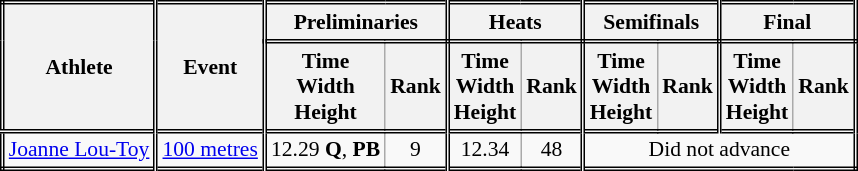<table class=wikitable style="font-size:90%; border: double;">
<tr>
<th rowspan="2" style="border-right:double">Athlete</th>
<th rowspan="2" style="border-right:double">Event</th>
<th colspan="2" style="border-right:double; border-bottom:double;">Preliminaries</th>
<th colspan="2" style="border-right:double; border-bottom:double;">Heats</th>
<th colspan="2" style="border-right:double; border-bottom:double;">Semifinals</th>
<th colspan="2" style="border-right:double; border-bottom:double;">Final</th>
</tr>
<tr>
<th>Time<br>Width<br>Height</th>
<th style="border-right:double">Rank</th>
<th>Time<br>Width<br>Height</th>
<th style="border-right:double">Rank</th>
<th>Time<br>Width<br>Height</th>
<th style="border-right:double">Rank</th>
<th>Time<br>Width<br>Height</th>
<th style="border-right:double">Rank</th>
</tr>
<tr style="border-top: double;">
<td style="border-right:double"><a href='#'>Joanne Lou-Toy</a></td>
<td style="border-right:double"><a href='#'>100 metres</a></td>
<td align=center>12.29 <strong>Q</strong>, <strong>PB</strong></td>
<td align=center style="border-right:double">9</td>
<td align=center>12.34</td>
<td align=center style="border-right:double">48</td>
<td colspan="4" align=center>Did not advance</td>
</tr>
</table>
